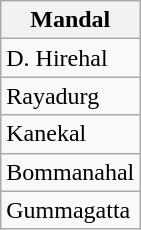<table class="wikitable sortable static-row-numbers static-row-header-hash">
<tr>
<th>Mandal</th>
</tr>
<tr>
<td>D. Hirehal</td>
</tr>
<tr>
<td>Rayadurg</td>
</tr>
<tr>
<td>Kanekal</td>
</tr>
<tr>
<td>Bommanahal</td>
</tr>
<tr>
<td>Gummagatta</td>
</tr>
</table>
